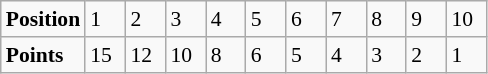<table class="wikitable" style="font-size: 90%;">
<tr>
<td><strong>Position</strong></td>
<td width=20>1</td>
<td width=20>2</td>
<td width=20>3</td>
<td width=20>4</td>
<td width=20>5</td>
<td width=20>6</td>
<td width=20>7</td>
<td width=20>8</td>
<td width=20>9</td>
<td width=20>10</td>
</tr>
<tr>
<td><strong>Points</strong></td>
<td>15</td>
<td>12</td>
<td>10</td>
<td>8</td>
<td>6</td>
<td>5</td>
<td>4</td>
<td>3</td>
<td>2</td>
<td>1</td>
</tr>
</table>
